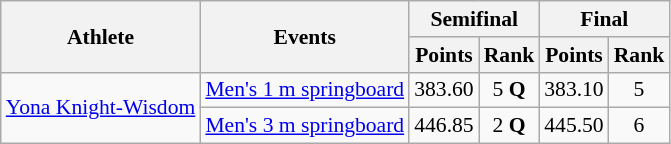<table class=wikitable style="font-size:90%">
<tr>
<th rowspan="2">Athlete</th>
<th rowspan="2">Events</th>
<th colspan="2">Semifinal</th>
<th colspan="2">Final</th>
</tr>
<tr>
<th>Points</th>
<th>Rank</th>
<th>Points</th>
<th>Rank</th>
</tr>
<tr align=center>
<td align=left rowspan=2><a href='#'>Yona Knight-Wisdom</a></td>
<td align=left><a href='#'>Men's 1 m springboard</a></td>
<td>383.60</td>
<td>5 <strong>Q</strong></td>
<td>383.10</td>
<td>5</td>
</tr>
<tr align=center>
<td align=left><a href='#'>Men's 3 m springboard</a></td>
<td>446.85</td>
<td>2 <strong>Q</strong></td>
<td>445.50</td>
<td>6</td>
</tr>
</table>
